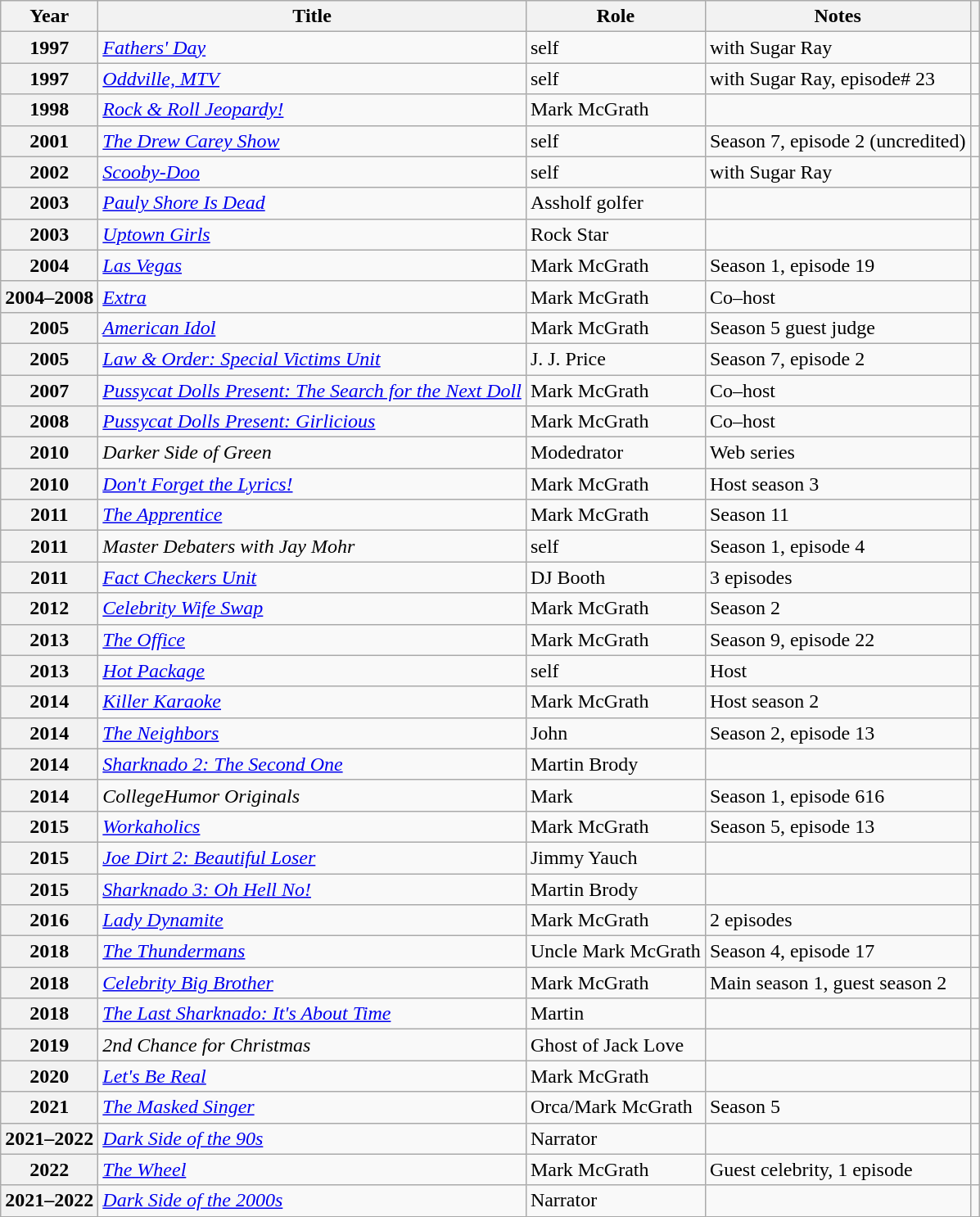<table class="wikitable plainrowheaders sortable">
<tr>
<th scope="col">Year</th>
<th scope="col">Title</th>
<th scope="col">Role</th>
<th scope="col" class="unsortable">Notes</th>
<th scope="col" class="unsortable"></th>
</tr>
<tr>
<th scope="row">1997</th>
<td><em><a href='#'>Fathers' Day</a></em></td>
<td>self</td>
<td>with Sugar Ray</td>
<td></td>
</tr>
<tr>
<th scope="row">1997</th>
<td><em><a href='#'>Oddville, MTV</a></em></td>
<td>self</td>
<td>with Sugar Ray, episode# 23</td>
<td></td>
</tr>
<tr>
<th scope="row">1998</th>
<td><em><a href='#'>Rock & Roll Jeopardy!</a></em></td>
<td>Mark McGrath</td>
<td></td>
<td></td>
</tr>
<tr>
<th scope="row">2001</th>
<td><em><a href='#'>The Drew Carey Show</a></em></td>
<td>self</td>
<td>Season 7, episode 2 (uncredited)</td>
<td></td>
</tr>
<tr>
<th scope="row">2002</th>
<td><em><a href='#'>Scooby-Doo</a></em></td>
<td>self</td>
<td>with Sugar Ray</td>
<td></td>
</tr>
<tr>
<th scope="row">2003</th>
<td><em><a href='#'>Pauly Shore Is Dead</a></em></td>
<td>Assholf golfer</td>
<td></td>
<td></td>
</tr>
<tr>
<th scope="row">2003</th>
<td><em><a href='#'>Uptown Girls</a></em></td>
<td>Rock Star</td>
<td></td>
<td></td>
</tr>
<tr>
<th scope="row">2004</th>
<td><em><a href='#'>Las Vegas</a></em></td>
<td>Mark McGrath</td>
<td>Season 1, episode 19</td>
<td></td>
</tr>
<tr>
<th scope="row">2004–2008</th>
<td><em><a href='#'>Extra</a></em></td>
<td>Mark McGrath</td>
<td>Co–host</td>
<td></td>
</tr>
<tr>
<th scope="row">2005</th>
<td><em><a href='#'>American Idol</a></em></td>
<td>Mark McGrath</td>
<td>Season 5 guest judge</td>
<td></td>
</tr>
<tr>
<th scope="row">2005</th>
<td><em><a href='#'>Law & Order: Special Victims Unit</a></em></td>
<td>J. J. Price</td>
<td>Season 7, episode 2</td>
<td></td>
</tr>
<tr>
<th scope="row">2007</th>
<td><em><a href='#'>Pussycat Dolls Present: The Search for the Next Doll</a></em></td>
<td>Mark McGrath</td>
<td>Co–host</td>
<td></td>
</tr>
<tr>
<th scope="row">2008</th>
<td><em><a href='#'>Pussycat Dolls Present: Girlicious</a></em></td>
<td>Mark McGrath</td>
<td>Co–host</td>
<td></td>
</tr>
<tr>
<th scope="row">2010</th>
<td><em>Darker Side of Green</em></td>
<td>Modedrator</td>
<td>Web series</td>
<td></td>
</tr>
<tr>
<th scope="row">2010</th>
<td><em><a href='#'>Don't Forget the Lyrics!</a></em></td>
<td>Mark McGrath</td>
<td>Host season 3</td>
<td></td>
</tr>
<tr>
<th scope="row">2011</th>
<td><em><a href='#'>The Apprentice</a></em></td>
<td>Mark McGrath</td>
<td>Season 11</td>
<td></td>
</tr>
<tr>
<th scope="row">2011</th>
<td><em>Master Debaters with Jay Mohr</em></td>
<td>self</td>
<td>Season 1, episode 4</td>
<td></td>
</tr>
<tr>
<th scope="row">2011</th>
<td><em><a href='#'>Fact Checkers Unit</a></em></td>
<td>DJ Booth</td>
<td>3 episodes</td>
<td></td>
</tr>
<tr>
<th scope="row">2012</th>
<td><em><a href='#'>Celebrity Wife Swap</a></em></td>
<td>Mark McGrath</td>
<td>Season 2</td>
<td></td>
</tr>
<tr>
<th scope="row">2013</th>
<td><em><a href='#'>The Office</a></em></td>
<td>Mark McGrath</td>
<td>Season 9, episode 22</td>
<td></td>
</tr>
<tr>
<th scope="row">2013</th>
<td><em><a href='#'>Hot Package</a></em></td>
<td>self</td>
<td>Host</td>
<td></td>
</tr>
<tr>
<th scope="row">2014</th>
<td><em><a href='#'>Killer Karaoke</a></em></td>
<td>Mark McGrath</td>
<td>Host season 2</td>
<td></td>
</tr>
<tr>
<th scope="row">2014</th>
<td><em><a href='#'>The Neighbors</a></em></td>
<td>John</td>
<td>Season 2, episode 13</td>
<td></td>
</tr>
<tr>
<th scope="row">2014</th>
<td><em><a href='#'>Sharknado 2: The Second One</a></em></td>
<td>Martin Brody</td>
<td></td>
<td></td>
</tr>
<tr>
<th scope="row">2014</th>
<td><em>CollegeHumor Originals</em></td>
<td>Mark</td>
<td>Season 1, episode 616</td>
<td></td>
</tr>
<tr>
<th scope="row">2015</th>
<td><em><a href='#'>Workaholics</a></em></td>
<td>Mark McGrath</td>
<td>Season 5, episode 13</td>
<td></td>
</tr>
<tr>
<th scope="row">2015</th>
<td><em><a href='#'>Joe Dirt 2: Beautiful Loser</a></em></td>
<td>Jimmy Yauch</td>
<td></td>
<td></td>
</tr>
<tr>
<th scope="row">2015</th>
<td><em><a href='#'>Sharknado 3: Oh Hell No!</a></em></td>
<td>Martin Brody</td>
<td></td>
<td></td>
</tr>
<tr>
<th scope="row">2016</th>
<td><em><a href='#'>Lady Dynamite</a></em></td>
<td>Mark McGrath</td>
<td>2 episodes</td>
<td></td>
</tr>
<tr>
<th scope="row">2018</th>
<td><em><a href='#'>The Thundermans</a></em></td>
<td>Uncle Mark McGrath</td>
<td>Season 4, episode 17</td>
<td></td>
</tr>
<tr>
<th scope="row">2018</th>
<td><em><a href='#'>Celebrity Big Brother</a></em></td>
<td>Mark McGrath</td>
<td>Main season 1, guest season 2</td>
<td></td>
</tr>
<tr>
<th scope="row">2018</th>
<td><em><a href='#'>The Last Sharknado: It's About Time</a></em></td>
<td>Martin</td>
<td></td>
<td></td>
</tr>
<tr>
<th scope="row">2019</th>
<td><em>2nd Chance for Christmas</em></td>
<td>Ghost of Jack Love</td>
<td></td>
<td></td>
</tr>
<tr>
<th scope="row">2020</th>
<td><em><a href='#'>Let's Be Real</a></em></td>
<td>Mark McGrath</td>
<td></td>
<td></td>
</tr>
<tr>
<th scope="row">2021</th>
<td><em><a href='#'>The Masked Singer</a></em></td>
<td>Orca/Mark McGrath</td>
<td>Season 5</td>
<td></td>
</tr>
<tr>
<th scope="row">2021–2022</th>
<td><em><a href='#'>Dark Side of the 90s</a></em></td>
<td>Narrator</td>
<td></td>
<td></td>
</tr>
<tr>
<th scope="row">2022</th>
<td><em><a href='#'>The Wheel</a></em></td>
<td>Mark McGrath</td>
<td>Guest celebrity, 1 episode</td>
<td></td>
</tr>
<tr>
<th scope="row">2021–2022</th>
<td><em><a href='#'>Dark Side of the 2000s</a></em></td>
<td>Narrator</td>
<td></td>
<td></td>
</tr>
</table>
